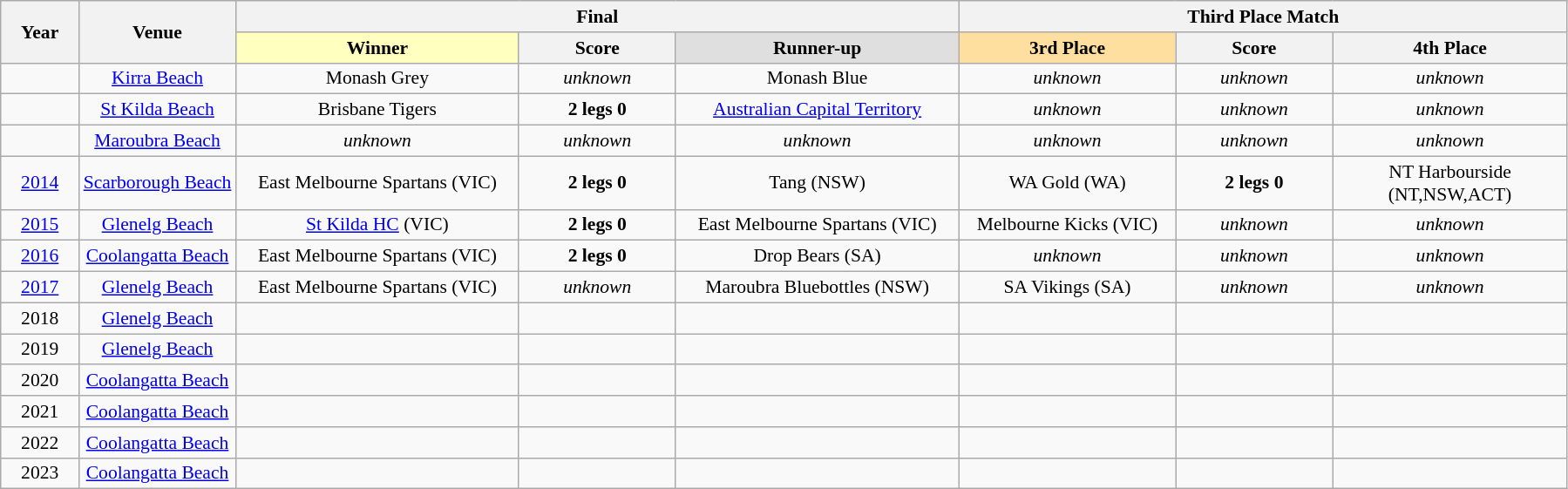<table class="wikitable" style="font-size: 90%; text-align: center;">
<tr>
<th rowspan="2" width="5%">Year</th>
<th rowspan="2" width="10%">Venue</th>
<th colspan="3">Final</th>
<th colspan="3">Third Place Match</th>
</tr>
<tr>
<td style="text-align:center;background:#ffffbf;"><strong>Winner</strong></td>
<th width="10%">Score</th>
<td style="text-align:center; background:#dfdfdf;"><strong>Runner-up</strong></td>
<td style="text-align:center; background:#ffdf9f;"><strong>3rd Place</strong></td>
<th width="10%">Score</th>
<th width="15%">4th Place</th>
</tr>
<tr>
<td></td>
<td><a href='#'>Kirra Beach</a></td>
<td>Monash Grey</td>
<td><em>unknown</em></td>
<td>Monash Blue</td>
<td><em>unknown</em></td>
<td><em>unknown</em></td>
<td><em>unknown</em></td>
</tr>
<tr>
<td></td>
<td><a href='#'>St Kilda Beach</a></td>
<td>Brisbane Tigers</td>
<td><strong>2 legs 0</strong></td>
<td><a href='#'>Australian Capital Territory</a></td>
<td><em>unknown</em></td>
<td><em>unknown</em></td>
<td><em>unknown</em></td>
</tr>
<tr>
<td></td>
<td><a href='#'>Maroubra Beach</a></td>
<td><em>unknown</em></td>
<td><em>unknown</em></td>
<td><em>unknown</em></td>
<td><em>unknown</em></td>
<td><em>unknown</em></td>
<td><em>unknown</em></td>
</tr>
<tr>
<td><a href='#'>2014</a></td>
<td><a href='#'>Scarborough Beach</a></td>
<td>East Melbourne Spartans (VIC)</td>
<td><strong>2 legs 0</strong></td>
<td>Tang (NSW)</td>
<td>WA Gold (WA)</td>
<td><strong>2 legs 0</strong></td>
<td>NT Harbourside<br>(NT,NSW,ACT)</td>
</tr>
<tr>
<td><a href='#'>2015</a></td>
<td><a href='#'>Glenelg Beach</a></td>
<td><a href='#'>St Kilda HC</a> (VIC)</td>
<td><strong>2 legs 0</strong></td>
<td>East Melbourne Spartans (VIC)</td>
<td>Melbourne Kicks (VIC)</td>
<td><em>unknown</em></td>
<td><em>unknown</em></td>
</tr>
<tr>
<td><a href='#'>2016</a></td>
<td><a href='#'>Coolangatta Beach</a></td>
<td>East Melbourne Spartans (VIC)</td>
<td><strong>2 legs 0</strong></td>
<td>Drop Bears (SA)</td>
<td><em>unknown</em></td>
<td><em>unknown</em></td>
<td><em>unknown</em></td>
</tr>
<tr>
<td><a href='#'>2017</a></td>
<td><a href='#'>Glenelg Beach</a></td>
<td>East Melbourne Spartans (VIC)</td>
<td><em>unknown</em></td>
<td>Maroubra Bluebottles (NSW)</td>
<td>SA Vikings (SA)</td>
<td><em>unknown</em></td>
<td><em>unknown</em></td>
</tr>
<tr>
<td>2018</td>
<td><a href='#'>Glenelg Beach</a></td>
<td></td>
<td></td>
<td></td>
<td></td>
<td></td>
<td></td>
</tr>
<tr>
<td>2019</td>
<td><a href='#'>Glenelg Beach</a></td>
<td></td>
<td></td>
<td></td>
<td></td>
<td></td>
<td></td>
</tr>
<tr>
<td>2020</td>
<td><a href='#'>Coolangatta Beach</a></td>
<td></td>
<td></td>
<td></td>
<td></td>
<td></td>
<td></td>
</tr>
<tr>
<td>2021</td>
<td><a href='#'>Coolangatta Beach</a></td>
<td></td>
<td></td>
<td></td>
<td></td>
<td></td>
<td></td>
</tr>
<tr>
<td>2022</td>
<td><a href='#'>Coolangatta Beach</a></td>
<td></td>
<td></td>
<td></td>
<td></td>
<td></td>
<td></td>
</tr>
<tr>
<td>2023</td>
<td><a href='#'>Coolangatta Beach</a></td>
<td></td>
<td></td>
<td></td>
<td></td>
<td></td>
<td></td>
</tr>
</table>
